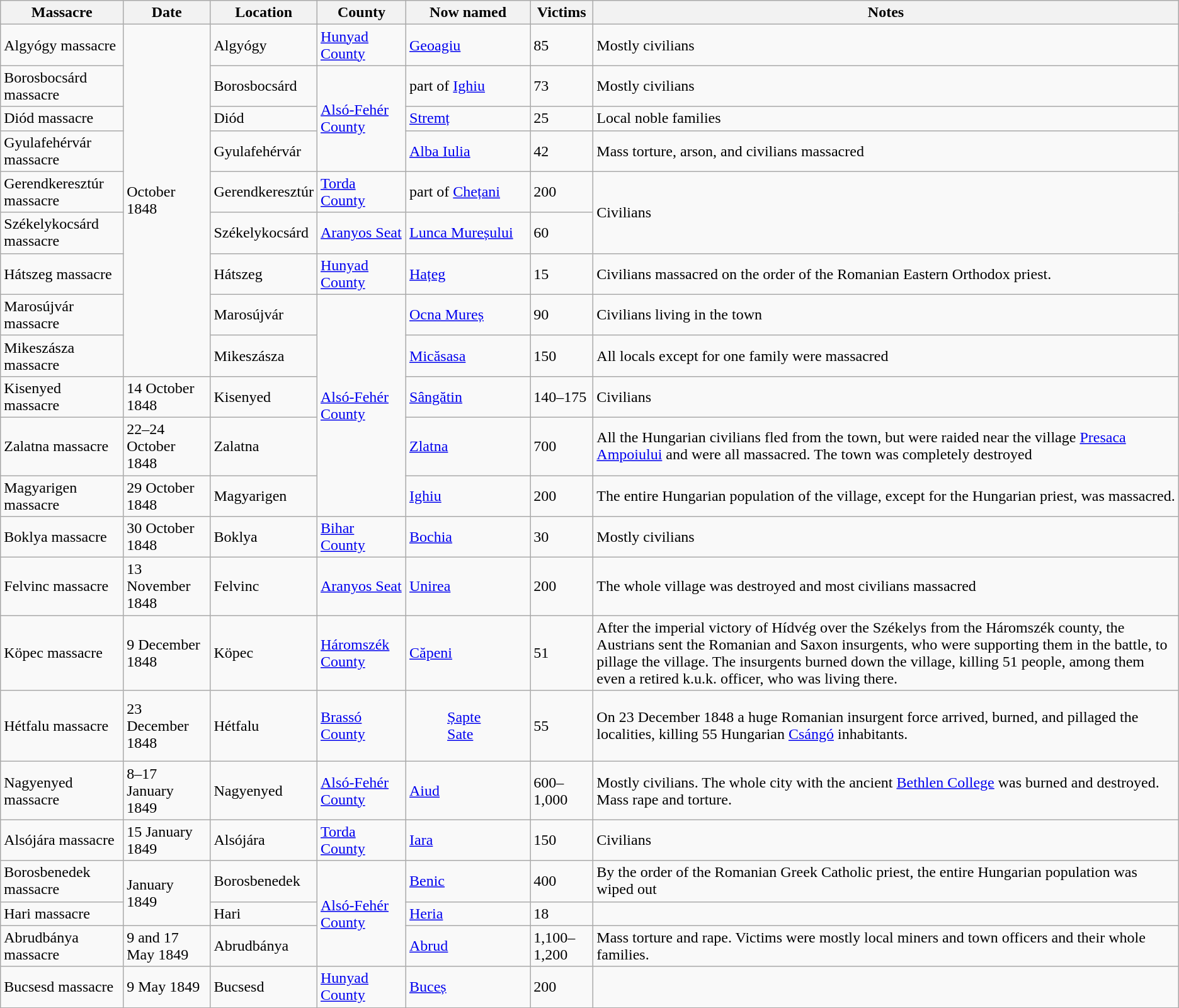<table class="wikitable sortable">
<tr>
<th>Massacre</th>
<th>Date</th>
<th>Location</th>
<th>County</th>
<th>Now named</th>
<th>Victims</th>
<th>Notes</th>
</tr>
<tr>
<td>Algyógy massacre</td>
<td rowspan="9">October 1848</td>
<td>Algyógy</td>
<td><a href='#'>Hunyad County</a></td>
<td><a href='#'>Geoagiu</a></td>
<td>85</td>
<td>Mostly civilians</td>
</tr>
<tr>
<td>Borosbocsárd massacre</td>
<td>Borosbocsárd</td>
<td rowspan="3"><a href='#'>Alsó-Fehér County</a></td>
<td>part of <a href='#'>Ighiu</a></td>
<td>73</td>
<td>Mostly civilians</td>
</tr>
<tr>
<td>Diód massacre</td>
<td>Diód</td>
<td><a href='#'>Stremț</a></td>
<td>25</td>
<td>Local noble families</td>
</tr>
<tr>
<td>Gyulafehérvár massacre</td>
<td>Gyulafehérvár</td>
<td><a href='#'>Alba Iulia</a></td>
<td>42</td>
<td>Mass torture, arson, and civilians massacred</td>
</tr>
<tr>
<td>Gerendkeresztúr massacre</td>
<td>Gerendkeresztúr</td>
<td><a href='#'>Torda County</a></td>
<td>part of <a href='#'>Chețani</a></td>
<td>200</td>
<td rowspan="2">Civilians</td>
</tr>
<tr>
<td>Székelykocsárd massacre</td>
<td>Székelykocsárd</td>
<td><a href='#'>Aranyos Seat</a></td>
<td><a href='#'>Lunca Mureșului</a></td>
<td>60</td>
</tr>
<tr>
<td>Hátszeg massacre</td>
<td>Hátszeg</td>
<td><a href='#'>Hunyad County</a></td>
<td><a href='#'>Hațeg</a></td>
<td>15</td>
<td>Civilians massacred on the order of the Romanian Eastern Orthodox priest.</td>
</tr>
<tr>
<td>Marosújvár massacre</td>
<td>Marosújvár</td>
<td rowspan="5"><a href='#'>Alsó-Fehér County</a></td>
<td><a href='#'>Ocna Mureș</a></td>
<td>90</td>
<td>Civilians living in the town</td>
</tr>
<tr>
<td>Mikeszásza massacre</td>
<td>Mikeszásza</td>
<td><a href='#'>Micăsasa</a></td>
<td>150</td>
<td>All locals except for one family were massacred</td>
</tr>
<tr>
<td>Kisenyed massacre</td>
<td>14 October 1848</td>
<td>Kisenyed</td>
<td><a href='#'>Sângătin</a></td>
<td>140–175</td>
<td>Civilians</td>
</tr>
<tr>
<td>Zalatna massacre</td>
<td>22–24 October 1848</td>
<td>Zalatna</td>
<td><a href='#'>Zlatna</a></td>
<td>700</td>
<td>All the Hungarian civilians fled from the town, but were raided near the village <a href='#'>Presaca Ampoiului</a> and were all massacred. The town was completely destroyed</td>
</tr>
<tr>
<td>Magyarigen massacre</td>
<td>29 October 1848</td>
<td>Magyarigen</td>
<td><a href='#'>Ighiu</a></td>
<td>200</td>
<td>The entire Hungarian population of the village, except for the Hungarian priest, was massacred.</td>
</tr>
<tr>
<td>Boklya massacre</td>
<td>30 October 1848</td>
<td>Boklya</td>
<td><a href='#'>Bihar County</a></td>
<td><a href='#'>Bochia</a></td>
<td>30</td>
<td>Mostly civilians</td>
</tr>
<tr>
<td>Felvinc massacre</td>
<td>13 November 1848</td>
<td>Felvinc</td>
<td><a href='#'>Aranyos Seat</a></td>
<td><a href='#'>Unirea</a></td>
<td>200</td>
<td>The whole village was destroyed and most civilians massacred</td>
</tr>
<tr>
<td>Köpec massacre</td>
<td>9 December 1848</td>
<td>Köpec</td>
<td><a href='#'>Háromszék County</a></td>
<td><a href='#'>Căpeni</a></td>
<td>51</td>
<td>After the imperial victory of Hídvég over the Székelys from the Háromszék county, the Austrians sent the Romanian and Saxon insurgents, who were supporting them in the battle, to pillage the village. The insurgents burned down the village, killing 51 people, among them even a retired k.u.k. officer, who was living there.</td>
</tr>
<tr>
<td>Hétfalu massacre</td>
<td>23 December 1848</td>
<td>Hétfalu</td>
<td><a href='#'>Brassó County</a></td>
<td><blockquote><a href='#'>Șapte Sate</a></blockquote></td>
<td>55</td>
<td>On 23 December 1848 a huge Romanian insurgent force arrived, burned, and pillaged the localities, killing 55 Hungarian <a href='#'>Csángó</a> inhabitants.</td>
</tr>
<tr>
<td>Nagyenyed massacre</td>
<td>8–17 January 1849</td>
<td>Nagyenyed</td>
<td><a href='#'>Alsó-Fehér County</a></td>
<td><a href='#'>Aiud</a></td>
<td>600–1,000</td>
<td>Mostly civilians. The whole city with the ancient <a href='#'>Bethlen College</a> was burned and destroyed. Mass rape and torture.</td>
</tr>
<tr>
<td>Alsójára massacre</td>
<td>15 January 1849</td>
<td>Alsójára</td>
<td><a href='#'>Torda County</a></td>
<td><a href='#'>Iara</a></td>
<td>150</td>
<td>Civilians</td>
</tr>
<tr>
<td>Borosbenedek massacre</td>
<td rowspan="2">January 1849</td>
<td>Borosbenedek</td>
<td rowspan="3"><a href='#'>Alsó-Fehér County</a></td>
<td><a href='#'>Benic</a></td>
<td>400</td>
<td>By the order of the Romanian Greek Catholic priest, the entire Hungarian population was wiped out</td>
</tr>
<tr>
<td>Hari massacre</td>
<td>Hari</td>
<td><a href='#'>Heria</a></td>
<td>18</td>
</tr>
<tr>
<td>Abrudbánya massacre</td>
<td>9 and 17 May 1849</td>
<td>Abrudbánya</td>
<td><a href='#'>Abrud</a></td>
<td>1,100–1,200</td>
<td>Mass torture and rape. Victims were mostly local miners and town officers and their whole families.</td>
</tr>
<tr>
<td>Bucsesd massacre</td>
<td>9 May 1849</td>
<td>Bucsesd</td>
<td><a href='#'>Hunyad County</a></td>
<td><a href='#'>Buceș</a></td>
<td>200</td>
<td></td>
</tr>
</table>
